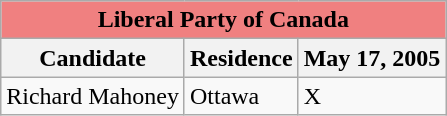<table class="wikitable">
<tr>
<td style="text-align:center; background:lightcoral;" colspan="3"><strong>Liberal Party of Canada</strong></td>
</tr>
<tr>
<th align="left">Candidate</th>
<th style="text-align:center;">Residence</th>
<th align="left">May 17, 2005</th>
</tr>
<tr>
<td>Richard Mahoney</td>
<td>Ottawa</td>
<td>X</td>
</tr>
</table>
